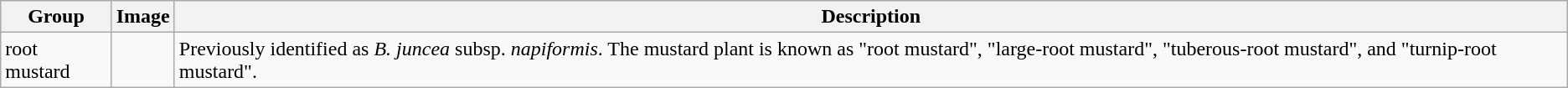<table class="wikitable">
<tr>
<th colspan="1">Group</th>
<th>Image</th>
<th>Description</th>
</tr>
<tr>
<td>root mustard</td>
<td></td>
<td>Previously identified as <em>B. juncea</em> subsp. <em>napiformis</em>. The mustard plant is known as "root mustard", "large-root mustard", "tuberous-root mustard", and "turnip-root mustard".</td>
</tr>
</table>
